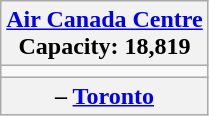<table class="wikitable" style="text-align:center">
<tr>
<th><a href='#'>Air Canada Centre</a><br>Capacity: 18,819</th>
</tr>
<tr>
<td></td>
</tr>
<tr>
<th> – <a href='#'>Toronto</a></th>
</tr>
</table>
